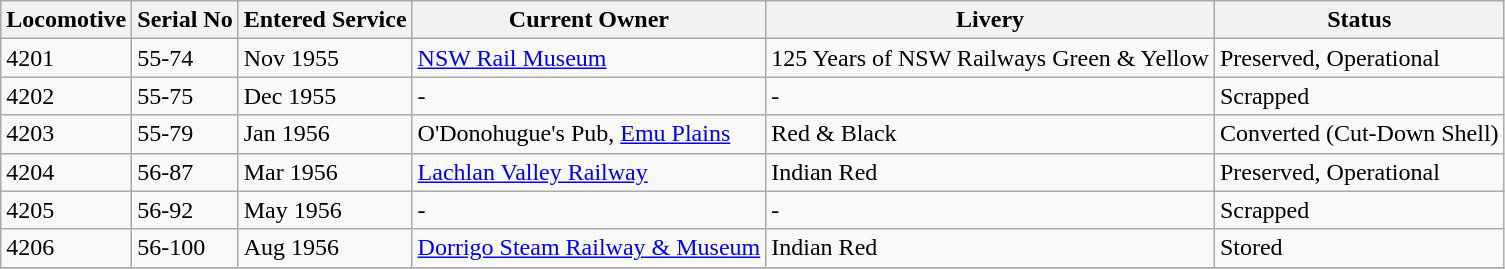<table class="wikitable sortable">
<tr>
<th>Locomotive</th>
<th>Serial No</th>
<th>Entered Service</th>
<th>Current Owner</th>
<th>Livery</th>
<th>Status</th>
</tr>
<tr>
<td>4201</td>
<td>55-74</td>
<td>Nov 1955</td>
<td><a href='#'>NSW Rail Museum</a></td>
<td>125 Years of NSW Railways Green & Yellow</td>
<td>Preserved, Operational</td>
</tr>
<tr>
<td>4202</td>
<td>55-75</td>
<td>Dec 1955</td>
<td>-</td>
<td>-</td>
<td>Scrapped</td>
</tr>
<tr>
<td>4203</td>
<td>55-79</td>
<td>Jan 1956</td>
<td>O'Donohugue's Pub, <a href='#'>Emu Plains</a></td>
<td>Red & Black</td>
<td>Converted (Cut-Down Shell)</td>
</tr>
<tr>
<td>4204</td>
<td>56-87</td>
<td>Mar 1956</td>
<td><a href='#'>Lachlan Valley Railway</a></td>
<td>Indian Red</td>
<td>Preserved, Operational</td>
</tr>
<tr>
<td>4205</td>
<td>56-92</td>
<td>May 1956</td>
<td>-</td>
<td>-</td>
<td>Scrapped</td>
</tr>
<tr>
<td>4206</td>
<td>56-100</td>
<td>Aug 1956</td>
<td><a href='#'>Dorrigo Steam Railway & Museum</a></td>
<td>Indian Red</td>
<td>Stored</td>
</tr>
<tr>
</tr>
</table>
